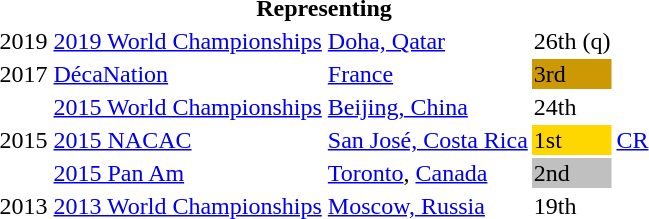<table>
<tr>
<th colspan="6">Representing </th>
</tr>
<tr>
<td>2019</td>
<td><a href='#'>2019 World Championships</a></td>
<td><a href='#'>Doha, Qatar</a></td>
<td>26th (q)</td>
<td></td>
</tr>
<tr>
<td>2017</td>
<td><a href='#'>DécaNation</a></td>
<td><a href='#'>France</a></td>
<td bgcolor=cc9905>3rd</td>
<td></td>
</tr>
<tr>
<td rowspan="3">2015</td>
<td><a href='#'>2015 World Championships</a></td>
<td><a href='#'>Beijing, China</a></td>
<td>24th</td>
<td></td>
</tr>
<tr>
<td><a href='#'>2015 NACAC</a></td>
<td><a href='#'>San José, Costa Rica</a></td>
<td bgcolor=gold>1st</td>
<td> <a href='#'>CR</a></td>
</tr>
<tr>
<td><a href='#'>2015 Pan Am</a></td>
<td><a href='#'>Toronto</a>, <a href='#'>Canada</a></td>
<td bgcolor=silver>2nd</td>
<td></td>
</tr>
<tr>
<td>2013</td>
<td><a href='#'>2013 World Championships</a></td>
<td><a href='#'>Moscow, Russia</a></td>
<td>19th</td>
<td></td>
</tr>
</table>
